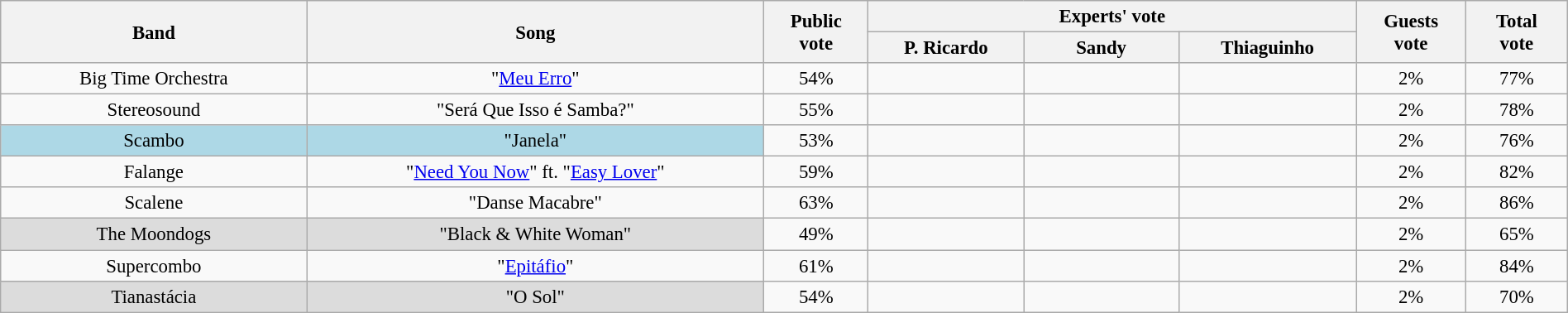<table class="wikitable" style="font-size:95%; text-align:center" width="100%">
<tr>
<th width="135" rowspan=2>Band</th>
<th width="205" rowspan=2>Song</th>
<th width="040" rowspan=2>Public<br>vote</th>
<th colspan=3>Experts' vote</th>
<th width="040" rowspan=2>Guests<br>vote</th>
<th width="040" rowspan=2>Total<br>vote</th>
</tr>
<tr>
<th width="065">P. Ricardo</th>
<th width="065">Sandy</th>
<th width="065">Thiaguinho</th>
</tr>
<tr>
<td>Big Time Orchestra</td>
<td>"<a href='#'>Meu Erro</a>"</td>
<td>54%</td>
<td></td>
<td></td>
<td></td>
<td>2%</td>
<td>77%</td>
</tr>
<tr>
<td>Stereosound</td>
<td>"Será Que Isso é Samba?"</td>
<td>55%</td>
<td></td>
<td></td>
<td></td>
<td>2%</td>
<td>78%</td>
</tr>
<tr>
<td bgcolor="ADD8E6">Scambo</td>
<td bgcolor="ADD8E6">"Janela"</td>
<td>53%</td>
<td></td>
<td></td>
<td></td>
<td>2%</td>
<td>76%</td>
</tr>
<tr>
<td>Falange</td>
<td>"<a href='#'>Need You Now</a>" ft. "<a href='#'>Easy Lover</a>"</td>
<td>59%</td>
<td></td>
<td></td>
<td></td>
<td>2%</td>
<td>82%</td>
</tr>
<tr>
<td>Scalene</td>
<td>"Danse Macabre"</td>
<td>63%</td>
<td></td>
<td></td>
<td></td>
<td>2%</td>
<td>86%</td>
</tr>
<tr>
<td bgcolor="DCDCDC">The Moondogs</td>
<td bgcolor="DCDCDC">"Black & White Woman"</td>
<td>49%</td>
<td></td>
<td></td>
<td></td>
<td>2%</td>
<td>65%</td>
</tr>
<tr>
<td>Supercombo</td>
<td>"<a href='#'>Epitáfio</a>"</td>
<td>61%</td>
<td></td>
<td></td>
<td></td>
<td>2%</td>
<td>84%</td>
</tr>
<tr>
<td bgcolor="DCDCDC">Tianastácia</td>
<td bgcolor="DCDCDC">"O Sol"</td>
<td>54%</td>
<td></td>
<td></td>
<td></td>
<td>2%</td>
<td>70%</td>
</tr>
</table>
